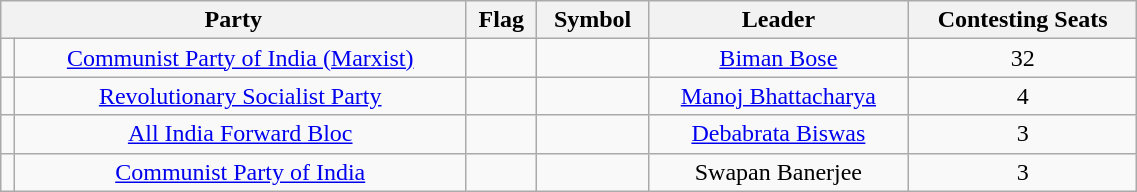<table class="wikitable" width="60%" style="text-align:center">
<tr>
<th colspan="2">Party</th>
<th>Flag</th>
<th>Symbol</th>
<th>Leader</th>
<th>Contesting Seats</th>
</tr>
<tr>
<td></td>
<td><a href='#'>Communist Party of India (Marxist)</a></td>
<td></td>
<td></td>
<td><a href='#'>Biman Bose</a></td>
<td>32</td>
</tr>
<tr>
<td></td>
<td><a href='#'>Revolutionary Socialist Party</a></td>
<td></td>
<td></td>
<td><a href='#'>Manoj Bhattacharya</a></td>
<td>4</td>
</tr>
<tr>
<td></td>
<td><a href='#'>All India Forward Bloc</a></td>
<td></td>
<td></td>
<td><a href='#'>Debabrata Biswas</a></td>
<td>3</td>
</tr>
<tr>
<td></td>
<td><a href='#'>Communist Party of India</a></td>
<td></td>
<td></td>
<td>Swapan Banerjee</td>
<td>3</td>
</tr>
</table>
